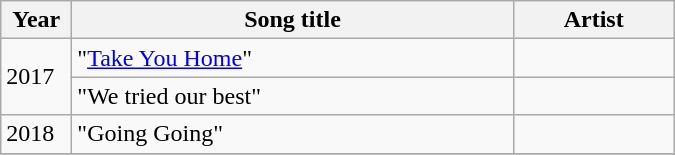<table class="wikitable" style="width:450px">
<tr>
<th width=40>Year</th>
<th>Song title</th>
<th>Artist</th>
</tr>
<tr>
<td rowspan="2">2017</td>
<td>"<a href='#'>Take You Home</a>"</td>
<td></td>
</tr>
<tr>
<td>"We tried our best"</td>
<td></td>
</tr>
<tr>
<td>2018</td>
<td>"Going Going"</td>
<td></td>
</tr>
<tr>
</tr>
</table>
